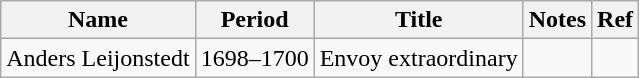<table class="wikitable">
<tr>
<th>Name</th>
<th>Period</th>
<th>Title</th>
<th>Notes</th>
<th>Ref</th>
</tr>
<tr>
<td>Anders Leijonstedt</td>
<td>1698–1700</td>
<td>Envoy extraordinary</td>
<td></td>
<td></td>
</tr>
</table>
